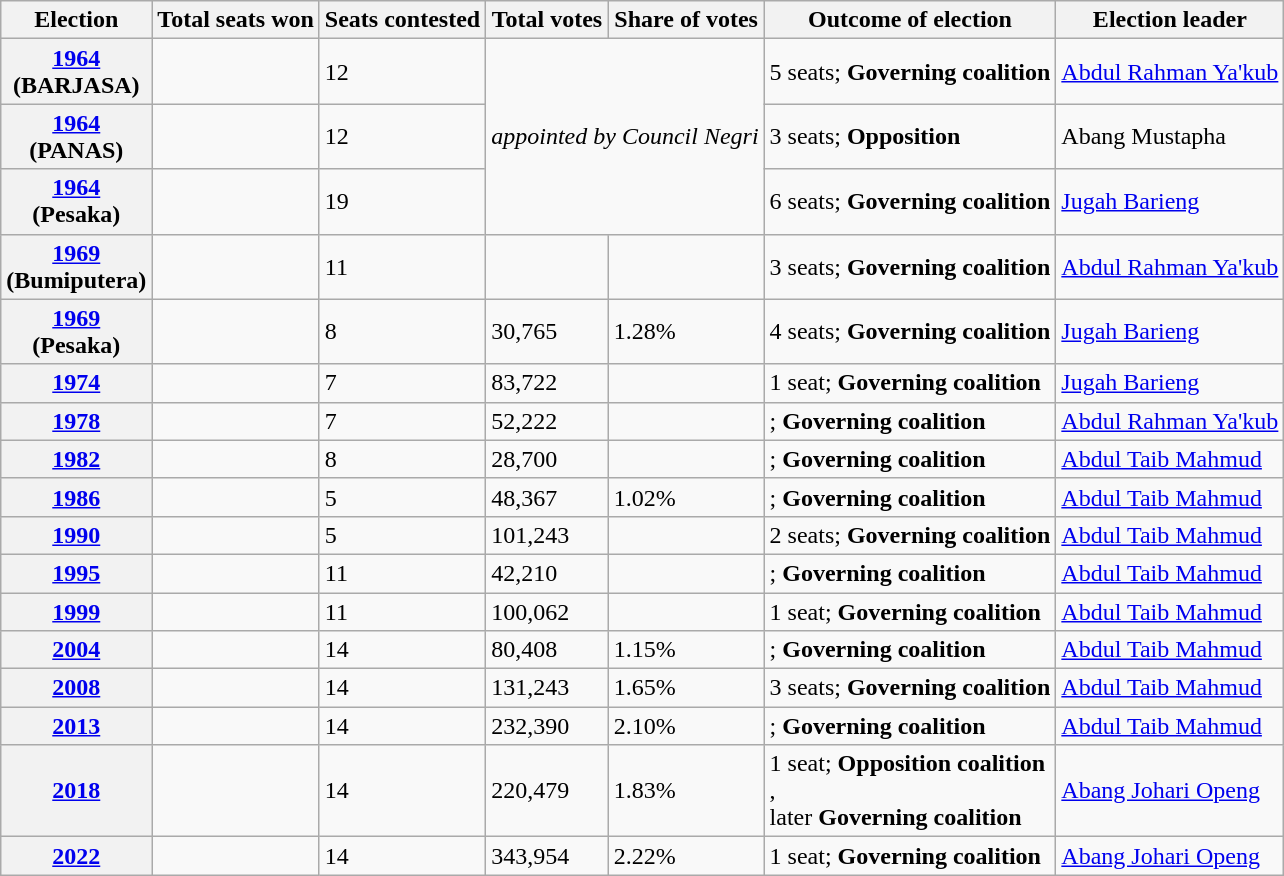<table class="wikitable">
<tr>
<th>Election</th>
<th>Total seats won</th>
<th>Seats contested</th>
<th>Total votes</th>
<th>Share of votes</th>
<th>Outcome of election</th>
<th>Election leader</th>
</tr>
<tr>
<th><a href='#'>1964</a> <br>(BARJASA)</th>
<td></td>
<td>12</td>
<td colspan="2" rowspan="3"><em>appointed by Council Negri</em></td>
<td>5 seats;  <strong>Governing coalition</strong> <br></td>
<td><a href='#'>Abdul Rahman Ya'kub</a></td>
</tr>
<tr>
<th><a href='#'>1964</a> <br>(PANAS)</th>
<td></td>
<td>12</td>
<td>3 seats;  <strong>Opposition</strong></td>
<td>Abang Mustapha</td>
</tr>
<tr>
<th><a href='#'>1964</a> <br>(Pesaka)</th>
<td></td>
<td>19</td>
<td>6 seats;  <strong>Governing coalition</strong> <br></td>
<td><a href='#'>Jugah Barieng</a></td>
</tr>
<tr>
<th><a href='#'>1969</a> <br>(Bumiputera)</th>
<td></td>
<td>11</td>
<td></td>
<td></td>
<td>3 seats;  <strong>Governing coalition</strong> <br></td>
<td><a href='#'>Abdul Rahman Ya'kub</a></td>
</tr>
<tr>
<th><a href='#'>1969</a> <br>(Pesaka)</th>
<td></td>
<td>8</td>
<td>30,765</td>
<td>1.28%</td>
<td>4 seats;  <strong>Governing coalition</strong> <br></td>
<td><a href='#'>Jugah Barieng</a></td>
</tr>
<tr>
<th><a href='#'>1974</a></th>
<td></td>
<td>7</td>
<td>83,722</td>
<td></td>
<td>1 seat;  <strong>Governing coalition</strong> <br></td>
<td><a href='#'>Jugah Barieng</a></td>
</tr>
<tr>
<th><a href='#'>1978</a></th>
<td></td>
<td>7</td>
<td>52,222</td>
<td></td>
<td>; <strong>Governing coalition</strong> <br></td>
<td><a href='#'>Abdul Rahman Ya'kub</a></td>
</tr>
<tr>
<th><a href='#'>1982</a></th>
<td></td>
<td>8</td>
<td>28,700</td>
<td></td>
<td>;  <strong>Governing coalition</strong> <br></td>
<td><a href='#'>Abdul Taib Mahmud</a></td>
</tr>
<tr>
<th><a href='#'>1986</a></th>
<td></td>
<td>5</td>
<td>48,367</td>
<td>1.02%</td>
<td>; <strong>Governing coalition</strong> <br></td>
<td><a href='#'>Abdul Taib Mahmud</a></td>
</tr>
<tr>
<th><a href='#'>1990</a></th>
<td></td>
<td>5</td>
<td>101,243</td>
<td></td>
<td>2 seats; <strong>Governing coalition</strong> <br></td>
<td><a href='#'>Abdul Taib Mahmud</a></td>
</tr>
<tr>
<th><a href='#'>1995</a></th>
<td></td>
<td>11</td>
<td>42,210</td>
<td></td>
<td>; <strong>Governing coalition</strong> <br></td>
<td><a href='#'>Abdul Taib Mahmud</a></td>
</tr>
<tr>
<th><a href='#'>1999</a></th>
<td></td>
<td>11</td>
<td>100,062</td>
<td></td>
<td>1 seat; <strong>Governing coalition</strong> <br></td>
<td><a href='#'>Abdul Taib Mahmud</a></td>
</tr>
<tr>
<th><a href='#'>2004</a></th>
<td></td>
<td>14</td>
<td>80,408</td>
<td>1.15%</td>
<td>; <strong>Governing coalition</strong> <br></td>
<td><a href='#'>Abdul Taib Mahmud</a></td>
</tr>
<tr>
<th><a href='#'>2008</a></th>
<td></td>
<td>14</td>
<td>131,243</td>
<td>1.65%</td>
<td>3 seats; <strong>Governing coalition</strong> <br></td>
<td><a href='#'>Abdul Taib Mahmud</a></td>
</tr>
<tr>
<th><a href='#'>2013</a></th>
<td></td>
<td>14</td>
<td>232,390</td>
<td>2.10%</td>
<td>; <strong>Governing coalition</strong> <br></td>
<td><a href='#'>Abdul Taib Mahmud</a></td>
</tr>
<tr>
<th><a href='#'>2018</a></th>
<td></td>
<td>14</td>
<td>220,479</td>
<td>1.83%</td>
<td>1 seat; <strong>Opposition coalition</strong> <br>, <br> later <strong>Governing coalition</strong> <br></td>
<td><a href='#'>Abang Johari Openg</a></td>
</tr>
<tr>
<th><a href='#'>2022</a></th>
<td></td>
<td>14</td>
<td>343,954</td>
<td>2.22%</td>
<td>1 seat; <strong>Governing coalition</strong> <br> </td>
<td><a href='#'>Abang Johari Openg</a></td>
</tr>
</table>
